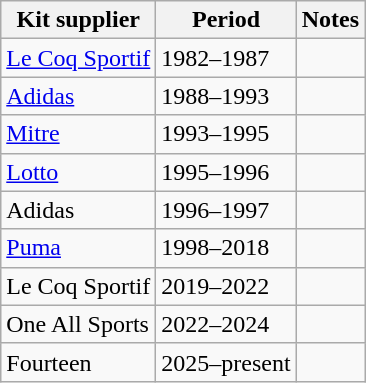<table class="wikitable">
<tr>
<th>Kit supplier</th>
<th>Period</th>
<th>Notes</th>
</tr>
<tr>
<td> <a href='#'>Le Coq Sportif</a></td>
<td>1982–1987</td>
<td></td>
</tr>
<tr>
<td> <a href='#'>Adidas</a></td>
<td>1988–1993</td>
<td></td>
</tr>
<tr>
<td> <a href='#'>Mitre</a></td>
<td>1993–1995</td>
<td></td>
</tr>
<tr>
<td> <a href='#'>Lotto</a></td>
<td>1995–1996</td>
<td></td>
</tr>
<tr>
<td> Adidas</td>
<td>1996–1997</td>
<td></td>
</tr>
<tr>
<td> <a href='#'>Puma</a></td>
<td>1998–2018</td>
<td></td>
</tr>
<tr>
<td> Le Coq Sportif</td>
<td>2019–2022</td>
<td></td>
</tr>
<tr>
<td> One All Sports</td>
<td>2022–2024</td>
<td></td>
</tr>
<tr>
<td> Fourteen</td>
<td>2025–present</td>
<td></td>
</tr>
</table>
